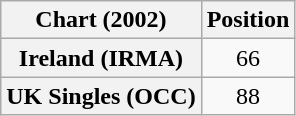<table class="wikitable plainrowheaders" style="text-align:center">
<tr>
<th scope="col">Chart (2002)</th>
<th scope="col">Position</th>
</tr>
<tr>
<th scope="row">Ireland (IRMA)</th>
<td>66</td>
</tr>
<tr>
<th scope="row">UK Singles (OCC)</th>
<td>88</td>
</tr>
</table>
